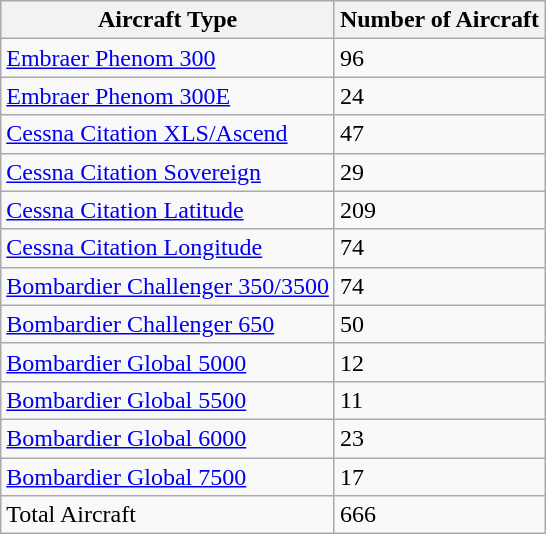<table class="wikitable">
<tr>
<th>Aircraft Type</th>
<th>Number of Aircraft</th>
</tr>
<tr>
<td><a href='#'>Embraer Phenom 300</a></td>
<td>96</td>
</tr>
<tr>
<td><a href='#'>Embraer Phenom 300E</a></td>
<td>24</td>
</tr>
<tr>
<td><a href='#'>Cessna Citation XLS/Ascend</a></td>
<td>47</td>
</tr>
<tr>
<td><a href='#'>Cessna Citation Sovereign</a></td>
<td>29</td>
</tr>
<tr>
<td><a href='#'>Cessna Citation Latitude</a></td>
<td>209</td>
</tr>
<tr>
<td><a href='#'>Cessna Citation Longitude</a></td>
<td>74</td>
</tr>
<tr>
<td><a href='#'>Bombardier Challenger 350/3500</a></td>
<td>74</td>
</tr>
<tr>
<td><a href='#'>Bombardier Challenger 650</a></td>
<td>50</td>
</tr>
<tr>
<td><a href='#'>Bombardier Global 5000</a></td>
<td>12</td>
</tr>
<tr>
<td><a href='#'>Bombardier Global 5500</a></td>
<td>11</td>
</tr>
<tr>
<td><a href='#'>Bombardier Global 6000</a></td>
<td>23</td>
</tr>
<tr>
<td><a href='#'>Bombardier Global 7500</a></td>
<td>17</td>
</tr>
<tr>
<td>Total Aircraft</td>
<td>666</td>
</tr>
</table>
